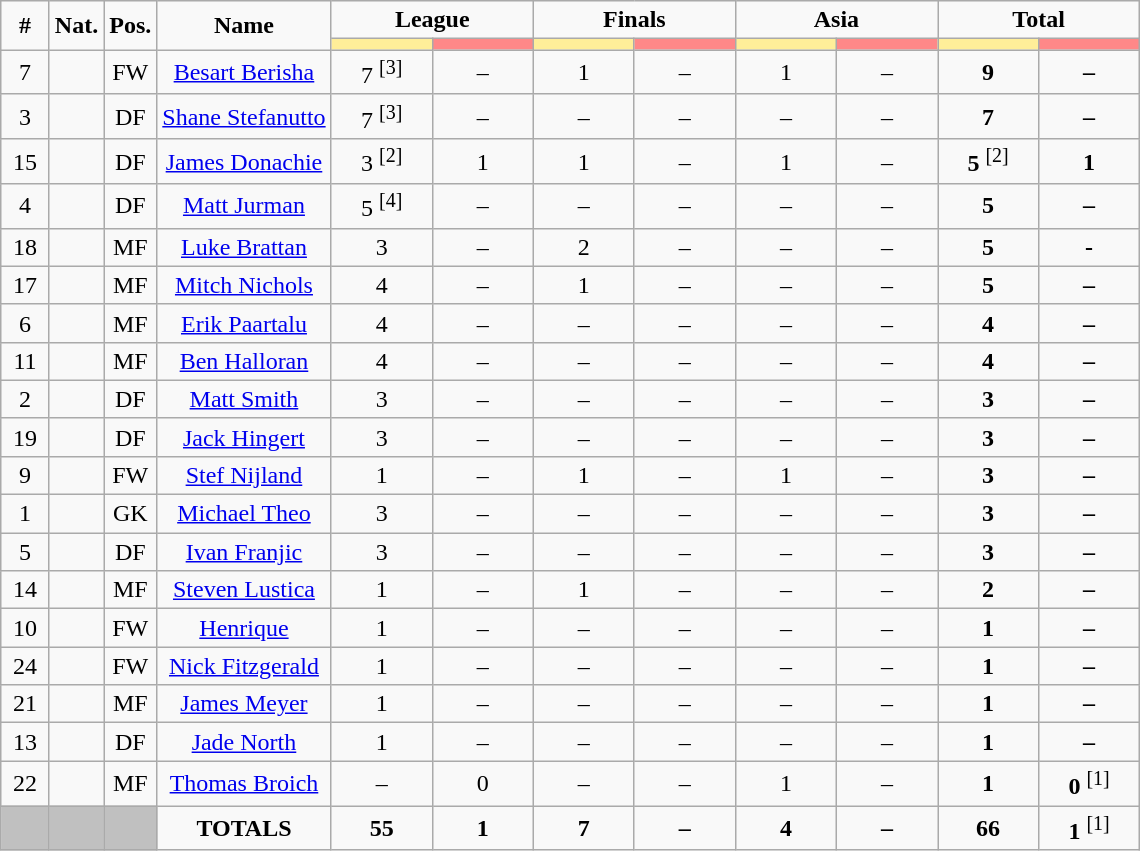<table class="wikitable" style="text-align:center;">
<tr style="text-align:center;">
<td rowspan="2" style="width:25px; "><strong>#</strong></td>
<td rowspan="2"><strong>Nat.</strong></td>
<td rowspan="2"><strong>Pos.</strong></td>
<td rowspan="2"><strong>Name</strong></td>
<td colspan="2"><strong>League</strong></td>
<td colspan="2"><strong>Finals</strong></td>
<td colspan="2"><strong>Asia</strong></td>
<td colspan="2"><strong>Total</strong></td>
</tr>
<tr>
<th style="width:60px; background:#fe9;"></th>
<th style="width:60px; background:#ff8888;"></th>
<th style="width:60px; background:#fe9;"></th>
<th style="width:60px; background:#ff8888;"></th>
<th style="width:60px; background:#fe9;"></th>
<th style="width:60px; background:#ff8888;"></th>
<th style="width:60px; background:#fe9;"></th>
<th style="width:60px; background:#ff8888;"></th>
</tr>
<tr>
<td>7</td>
<td></td>
<td>FW</td>
<td><a href='#'>Besart Berisha</a></td>
<td>7 <sup>[3]</sup></td>
<td>–</td>
<td>1</td>
<td>–</td>
<td>1</td>
<td>–</td>
<td><strong>9</strong></td>
<td><strong>–</strong></td>
</tr>
<tr>
<td>3</td>
<td></td>
<td>DF</td>
<td><a href='#'>Shane Stefanutto</a></td>
<td>7 <sup>[3]</sup></td>
<td>–</td>
<td>–</td>
<td>–</td>
<td>–</td>
<td>–</td>
<td><strong>7</strong></td>
<td><strong>–</strong></td>
</tr>
<tr>
<td>15</td>
<td></td>
<td>DF</td>
<td><a href='#'>James Donachie</a></td>
<td>3 <sup>[2]</sup></td>
<td>1</td>
<td>1</td>
<td>–</td>
<td>1</td>
<td>–</td>
<td><strong>5</strong> <sup>[2]</sup></td>
<td><strong>1</strong></td>
</tr>
<tr>
<td>4</td>
<td></td>
<td>DF</td>
<td><a href='#'>Matt Jurman</a></td>
<td>5 <sup>[4]</sup></td>
<td>–</td>
<td>–</td>
<td>–</td>
<td>–</td>
<td>–</td>
<td><strong>5</strong></td>
<td><strong>–</strong></td>
</tr>
<tr>
<td>18</td>
<td></td>
<td>MF</td>
<td><a href='#'>Luke Brattan</a></td>
<td>3</td>
<td>–</td>
<td>2</td>
<td>–</td>
<td>–</td>
<td>–</td>
<td><strong>5</strong></td>
<td><strong>-</strong></td>
</tr>
<tr>
<td>17</td>
<td></td>
<td>MF</td>
<td><a href='#'>Mitch Nichols</a></td>
<td>4</td>
<td>–</td>
<td>1</td>
<td>–</td>
<td>–</td>
<td>–</td>
<td><strong>5</strong></td>
<td><strong>–</strong></td>
</tr>
<tr>
<td>6</td>
<td></td>
<td>MF</td>
<td><a href='#'>Erik Paartalu</a></td>
<td>4</td>
<td>–</td>
<td>–</td>
<td>–</td>
<td>–</td>
<td>–</td>
<td><strong>4</strong></td>
<td><strong>–</strong></td>
</tr>
<tr>
<td>11</td>
<td></td>
<td>MF</td>
<td><a href='#'>Ben Halloran</a></td>
<td>4</td>
<td>–</td>
<td>–</td>
<td>–</td>
<td>–</td>
<td>–</td>
<td><strong>4</strong></td>
<td><strong>–</strong></td>
</tr>
<tr>
<td>2</td>
<td></td>
<td>DF</td>
<td><a href='#'>Matt Smith</a></td>
<td>3</td>
<td>–</td>
<td>–</td>
<td>–</td>
<td>–</td>
<td>–</td>
<td><strong>3</strong></td>
<td><strong>–</strong></td>
</tr>
<tr>
<td>19</td>
<td></td>
<td>DF</td>
<td><a href='#'>Jack Hingert</a></td>
<td>3</td>
<td>–</td>
<td>–</td>
<td>–</td>
<td>–</td>
<td>–</td>
<td><strong>3</strong></td>
<td><strong>–</strong></td>
</tr>
<tr>
<td>9</td>
<td></td>
<td>FW</td>
<td><a href='#'>Stef Nijland</a></td>
<td>1</td>
<td>–</td>
<td>1</td>
<td>–</td>
<td>1</td>
<td>–</td>
<td><strong>3</strong></td>
<td><strong>–</strong></td>
</tr>
<tr>
<td>1</td>
<td></td>
<td>GK</td>
<td><a href='#'>Michael Theo</a></td>
<td>3</td>
<td>–</td>
<td>–</td>
<td>–</td>
<td>–</td>
<td>–</td>
<td><strong>3</strong></td>
<td><strong>–</strong></td>
</tr>
<tr>
<td>5</td>
<td></td>
<td>DF</td>
<td><a href='#'>Ivan Franjic</a></td>
<td>3</td>
<td>–</td>
<td>–</td>
<td>–</td>
<td>–</td>
<td>–</td>
<td><strong>3</strong></td>
<td><strong>–</strong></td>
</tr>
<tr>
<td>14</td>
<td></td>
<td>MF</td>
<td><a href='#'>Steven Lustica</a></td>
<td>1</td>
<td>–</td>
<td>1</td>
<td>–</td>
<td>–</td>
<td>–</td>
<td><strong>2</strong></td>
<td><strong>–</strong></td>
</tr>
<tr>
<td>10</td>
<td></td>
<td>FW</td>
<td><a href='#'>Henrique</a></td>
<td>1</td>
<td>–</td>
<td>–</td>
<td>–</td>
<td>–</td>
<td>–</td>
<td><strong>1</strong></td>
<td><strong>–</strong></td>
</tr>
<tr>
<td>24</td>
<td></td>
<td>FW</td>
<td><a href='#'>Nick Fitzgerald</a></td>
<td>1</td>
<td>–</td>
<td>–</td>
<td>–</td>
<td>–</td>
<td>–</td>
<td><strong>1</strong></td>
<td><strong>–</strong></td>
</tr>
<tr>
<td>21</td>
<td></td>
<td>MF</td>
<td><a href='#'>James Meyer</a></td>
<td>1</td>
<td>–</td>
<td>–</td>
<td>–</td>
<td>–</td>
<td>–</td>
<td><strong>1</strong></td>
<td><strong>–</strong></td>
</tr>
<tr>
<td>13</td>
<td></td>
<td>DF</td>
<td><a href='#'>Jade North</a></td>
<td>1</td>
<td>–</td>
<td>–</td>
<td>–</td>
<td>–</td>
<td>–</td>
<td><strong>1</strong></td>
<td><strong>–</strong></td>
</tr>
<tr>
<td>22</td>
<td></td>
<td>MF</td>
<td><a href='#'>Thomas Broich</a></td>
<td>–</td>
<td>0</td>
<td>–</td>
<td>–</td>
<td>1</td>
<td>–</td>
<td><strong>1</strong></td>
<td><strong>0</strong> <sup>[1]</sup></td>
</tr>
<tr>
<th style="background:silver;"></th>
<th style="background:silver;"></th>
<th style="background:silver;"></th>
<td><strong>TOTALS</strong></td>
<td><strong>55</strong></td>
<td><strong>1</strong></td>
<td><strong>7</strong></td>
<td><strong>–</strong></td>
<td><strong>4</strong></td>
<td><strong>–</strong></td>
<td><strong>66</strong></td>
<td><strong>1</strong> <sup>[1]</sup></td>
</tr>
</table>
